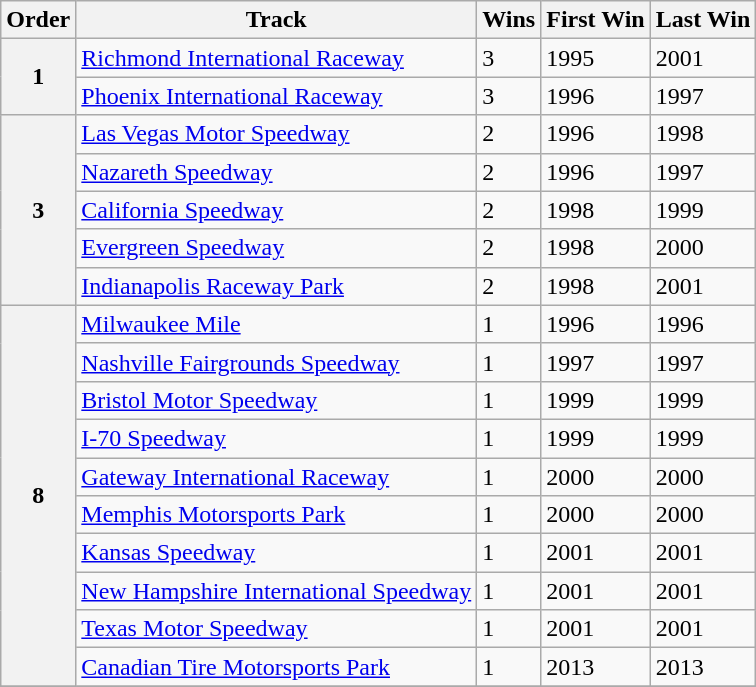<table class="wikitable sortable">
<tr>
<th scope="col">Order</th>
<th scope="col">Track</th>
<th scope="col">Wins</th>
<th scope="col">First Win</th>
<th scope="col">Last Win</th>
</tr>
<tr>
<th rowspan="2" scope="row">1</th>
<td><a href='#'>Richmond International Raceway</a></td>
<td>3</td>
<td>1995</td>
<td>2001</td>
</tr>
<tr>
<td><a href='#'>Phoenix International Raceway</a></td>
<td>3</td>
<td>1996</td>
<td>1997</td>
</tr>
<tr>
<th rowspan="5" scope="row">3</th>
<td><a href='#'>Las Vegas Motor Speedway</a></td>
<td>2</td>
<td>1996</td>
<td>1998</td>
</tr>
<tr>
<td><a href='#'>Nazareth Speedway</a></td>
<td>2</td>
<td>1996</td>
<td>1997</td>
</tr>
<tr>
<td><a href='#'>California Speedway</a></td>
<td>2</td>
<td>1998</td>
<td>1999</td>
</tr>
<tr>
<td><a href='#'>Evergreen Speedway</a></td>
<td>2</td>
<td>1998</td>
<td>2000</td>
</tr>
<tr>
<td><a href='#'>Indianapolis Raceway Park</a></td>
<td>2</td>
<td>1998</td>
<td>2001</td>
</tr>
<tr>
<th rowspan="10" scope="row">8</th>
<td><a href='#'>Milwaukee Mile</a></td>
<td>1</td>
<td>1996</td>
<td>1996</td>
</tr>
<tr>
<td><a href='#'>Nashville Fairgrounds Speedway</a></td>
<td>1</td>
<td>1997</td>
<td>1997</td>
</tr>
<tr>
<td><a href='#'>Bristol Motor Speedway</a></td>
<td>1</td>
<td>1999</td>
<td>1999</td>
</tr>
<tr>
<td><a href='#'>I-70 Speedway</a></td>
<td>1</td>
<td>1999</td>
<td>1999</td>
</tr>
<tr>
<td><a href='#'>Gateway International Raceway</a></td>
<td>1</td>
<td>2000</td>
<td>2000</td>
</tr>
<tr>
<td><a href='#'>Memphis Motorsports Park</a></td>
<td>1</td>
<td>2000</td>
<td>2000</td>
</tr>
<tr>
<td><a href='#'>Kansas Speedway</a></td>
<td>1</td>
<td>2001</td>
<td>2001</td>
</tr>
<tr>
<td><a href='#'>New Hampshire International Speedway</a></td>
<td>1</td>
<td>2001</td>
<td>2001</td>
</tr>
<tr>
<td><a href='#'>Texas Motor Speedway</a></td>
<td>1</td>
<td>2001</td>
<td>2001</td>
</tr>
<tr>
<td><a href='#'>Canadian Tire Motorsports Park</a></td>
<td>1</td>
<td>2013</td>
<td>2013</td>
</tr>
<tr>
</tr>
</table>
